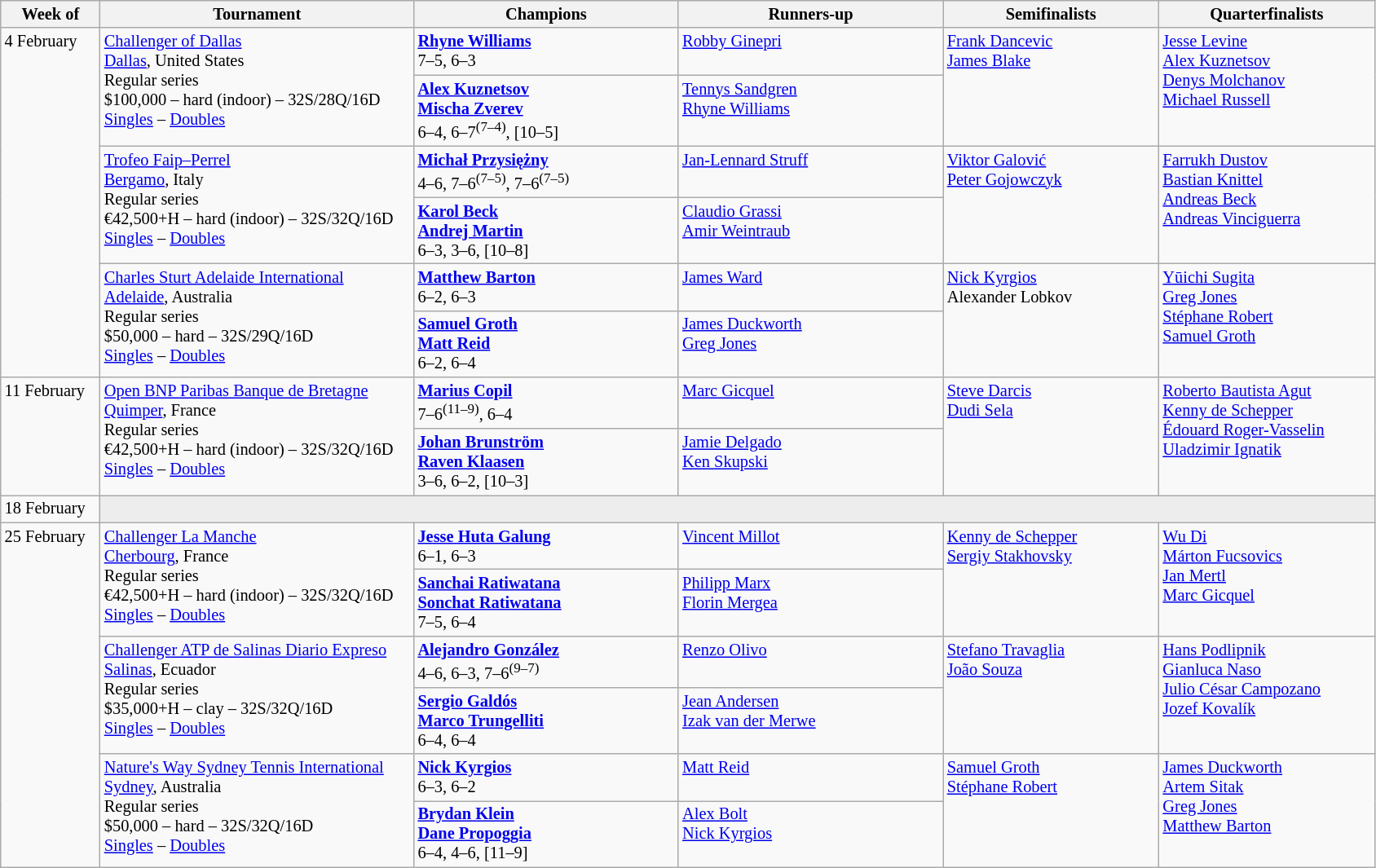<table class="wikitable" style="font-size:85%;">
<tr>
<th width="75">Week of</th>
<th width="250">Tournament</th>
<th width="210">Champions</th>
<th width="210">Runners-up</th>
<th width="170">Semifinalists</th>
<th width="170">Quarterfinalists</th>
</tr>
<tr valign=top>
<td rowspan=6>4 February</td>
<td rowspan=2><a href='#'>Challenger of Dallas</a><br><a href='#'>Dallas</a>, United States<br>Regular series<br>$100,000 – hard (indoor) – 32S/28Q/16D<br> <a href='#'>Singles</a> – <a href='#'>Doubles</a></td>
<td> <strong><a href='#'>Rhyne Williams</a></strong> <br>7–5, 6–3</td>
<td> <a href='#'>Robby Ginepri</a></td>
<td rowspan=2> <a href='#'>Frank Dancevic</a> <br>  <a href='#'>James Blake</a></td>
<td rowspan=2> <a href='#'>Jesse Levine</a> <br> <a href='#'>Alex Kuznetsov</a> <br> <a href='#'>Denys Molchanov</a> <br>  <a href='#'>Michael Russell</a></td>
</tr>
<tr valign=top>
<td> <strong><a href='#'>Alex Kuznetsov</a></strong><br>  <strong><a href='#'>Mischa Zverev</a></strong><br> 6–4, 6–7<sup>(7–4)</sup>, [10–5]</td>
<td> <a href='#'>Tennys Sandgren</a><br> <a href='#'>Rhyne Williams</a></td>
</tr>
<tr valign=top>
<td rowspan=2><a href='#'>Trofeo Faip–Perrel</a><br><a href='#'>Bergamo</a>, Italy<br>Regular series<br>€42,500+H – hard (indoor) – 32S/32Q/16D<br> <a href='#'>Singles</a> – <a href='#'>Doubles</a></td>
<td> <strong><a href='#'>Michał Przysiężny</a></strong> <br>4–6, 7–6<sup>(7–5)</sup>, 7–6<sup>(7–5)</sup></td>
<td> <a href='#'>Jan-Lennard Struff</a></td>
<td rowspan=2> <a href='#'>Viktor Galović</a> <br>  <a href='#'>Peter Gojowczyk</a></td>
<td rowspan=2> <a href='#'>Farrukh Dustov</a> <br> <a href='#'>Bastian Knittel</a> <br> <a href='#'>Andreas Beck</a> <br>  <a href='#'>Andreas Vinciguerra</a></td>
</tr>
<tr valign=top>
<td> <strong><a href='#'>Karol Beck</a></strong><br> <strong><a href='#'>Andrej Martin</a></strong><br> 6–3, 3–6, [10–8]</td>
<td> <a href='#'>Claudio Grassi</a><br> <a href='#'>Amir Weintraub</a></td>
</tr>
<tr valign=top>
<td rowspan=2><a href='#'>Charles Sturt Adelaide International</a><br><a href='#'>Adelaide</a>, Australia<br>Regular series<br>$50,000 – hard – 32S/29Q/16D<br> <a href='#'>Singles</a> – <a href='#'>Doubles</a></td>
<td> <strong><a href='#'>Matthew Barton</a></strong><br> 6–2, 6–3</td>
<td> <a href='#'>James Ward</a></td>
<td rowspan=2> <a href='#'>Nick Kyrgios</a> <br>  Alexander Lobkov</td>
<td rowspan=2> <a href='#'>Yūichi Sugita</a> <br> <a href='#'>Greg Jones</a> <br> <a href='#'>Stéphane Robert</a> <br>  <a href='#'>Samuel Groth</a></td>
</tr>
<tr valign=top>
<td> <strong><a href='#'>Samuel Groth</a></strong><br> <strong><a href='#'>Matt Reid</a></strong> <br> 6–2, 6–4</td>
<td> <a href='#'>James Duckworth</a><br> <a href='#'>Greg Jones</a></td>
</tr>
<tr valign=top>
<td rowspan=2>11 February</td>
<td rowspan=2><a href='#'>Open BNP Paribas Banque de Bretagne</a><br><a href='#'>Quimper</a>, France<br>Regular series<br>€42,500+H – hard (indoor) – 32S/32Q/16D<br> <a href='#'>Singles</a> – <a href='#'>Doubles</a></td>
<td> <strong><a href='#'>Marius Copil</a></strong> <br> 7–6<sup>(11–9)</sup>, 6–4</td>
<td> <a href='#'>Marc Gicquel</a></td>
<td rowspan=2> <a href='#'>Steve Darcis</a> <br>  <a href='#'>Dudi Sela</a></td>
<td rowspan=2> <a href='#'>Roberto Bautista Agut</a> <br>  <a href='#'>Kenny de Schepper</a> <br>  <a href='#'>Édouard Roger-Vasselin</a> <br>  <a href='#'>Uladzimir Ignatik</a></td>
</tr>
<tr valign=top>
<td> <strong><a href='#'>Johan Brunström</a></strong><br> <strong><a href='#'>Raven Klaasen</a></strong><br> 3–6, 6–2, [10–3]</td>
<td> <a href='#'>Jamie Delgado</a><br> <a href='#'>Ken Skupski</a></td>
</tr>
<tr valign=top>
<td rowspan=1>18 February</td>
<td colspan=5 bgcolor="#ededed"></td>
</tr>
<tr valign=top>
<td rowspan=6>25 February</td>
<td rowspan=2><a href='#'>Challenger La Manche</a><br><a href='#'>Cherbourg</a>, France<br>Regular series<br>€42,500+H – hard (indoor) – 32S/32Q/16D<br> <a href='#'>Singles</a> – <a href='#'>Doubles</a></td>
<td> <strong><a href='#'>Jesse Huta Galung</a></strong><br>6–1, 6–3</td>
<td> <a href='#'>Vincent Millot</a></td>
<td rowspan=2> <a href='#'>Kenny de Schepper</a> <br>  <a href='#'>Sergiy Stakhovsky</a></td>
<td rowspan=2> <a href='#'>Wu Di</a> <br> <a href='#'>Márton Fucsovics</a> <br> <a href='#'>Jan Mertl</a> <br>  <a href='#'>Marc Gicquel</a></td>
</tr>
<tr valign=top>
<td> <strong><a href='#'>Sanchai Ratiwatana</a></strong><br> <strong><a href='#'>Sonchat Ratiwatana</a></strong><br>7–5, 6–4</td>
<td> <a href='#'>Philipp Marx</a><br> <a href='#'>Florin Mergea</a></td>
</tr>
<tr valign=top>
<td rowspan=2><a href='#'>Challenger ATP de Salinas Diario Expreso</a><br><a href='#'>Salinas</a>, Ecuador<br>Regular series<br>$35,000+H – clay – 32S/32Q/16D<br> <a href='#'>Singles</a> – <a href='#'>Doubles</a></td>
<td> <strong><a href='#'>Alejandro González</a></strong><br>4–6, 6–3, 7–6<sup>(9–7)</sup></td>
<td> <a href='#'>Renzo Olivo</a></td>
<td rowspan=2> <a href='#'>Stefano Travaglia</a> <br>  <a href='#'>João Souza</a></td>
<td rowspan=2> <a href='#'>Hans Podlipnik</a> <br>  <a href='#'>Gianluca Naso</a> <br> <a href='#'>Julio César Campozano</a> <br>  <a href='#'>Jozef Kovalík</a></td>
</tr>
<tr valign=top>
<td> <strong><a href='#'>Sergio Galdós</a></strong><br> <strong><a href='#'>Marco Trungelliti</a></strong><br>6–4, 6–4</td>
<td> <a href='#'>Jean Andersen</a><br> <a href='#'>Izak van der Merwe</a></td>
</tr>
<tr valign=top>
<td rowspan=2><a href='#'>Nature's Way Sydney Tennis International</a><br><a href='#'>Sydney</a>, Australia<br>Regular series<br>$50,000 – hard – 32S/32Q/16D<br> <a href='#'>Singles</a> – <a href='#'>Doubles</a></td>
<td> <strong><a href='#'>Nick Kyrgios</a></strong><br>6–3, 6–2</td>
<td> <a href='#'>Matt Reid</a></td>
<td rowspan=2> <a href='#'>Samuel Groth</a> <br>  <a href='#'>Stéphane Robert</a></td>
<td rowspan=2> <a href='#'>James Duckworth</a> <br> <a href='#'>Artem Sitak</a><br>  <a href='#'>Greg Jones</a> <br>  <a href='#'>Matthew Barton</a></td>
</tr>
<tr valign=top>
<td> <strong><a href='#'>Brydan Klein</a></strong><br> <strong><a href='#'>Dane Propoggia</a></strong><br>6–4, 4–6, [11–9]</td>
<td> <a href='#'>Alex Bolt</a><br> <a href='#'>Nick Kyrgios</a></td>
</tr>
</table>
